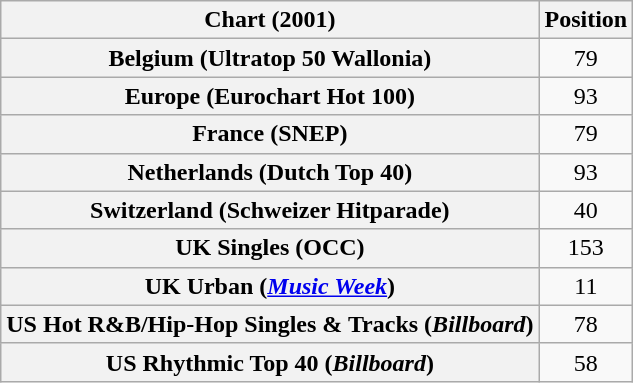<table class="wikitable sortable plainrowheaders" style="text-align:center">
<tr>
<th scope="col">Chart (2001)</th>
<th scope="col">Position</th>
</tr>
<tr>
<th scope="row">Belgium (Ultratop 50 Wallonia)</th>
<td>79</td>
</tr>
<tr>
<th scope="row">Europe (Eurochart Hot 100)</th>
<td>93</td>
</tr>
<tr>
<th scope="row">France (SNEP)</th>
<td>79</td>
</tr>
<tr>
<th scope="row">Netherlands (Dutch Top 40)</th>
<td>93</td>
</tr>
<tr>
<th scope="row">Switzerland (Schweizer Hitparade)</th>
<td>40</td>
</tr>
<tr>
<th scope="row">UK Singles (OCC)</th>
<td>153</td>
</tr>
<tr>
<th scope="row">UK Urban (<em><a href='#'>Music Week</a></em>)</th>
<td>11</td>
</tr>
<tr>
<th scope="row">US Hot R&B/Hip-Hop Singles & Tracks (<em>Billboard</em>)</th>
<td>78</td>
</tr>
<tr>
<th scope="row">US Rhythmic Top 40 (<em>Billboard</em>)</th>
<td>58</td>
</tr>
</table>
